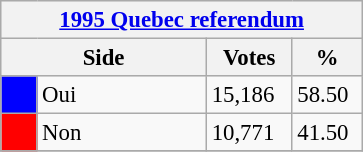<table class="wikitable" style="font-size: 95%; clear:both">
<tr style="background-color:#E9E9E9">
<th colspan=4><a href='#'>1995 Quebec referendum</a></th>
</tr>
<tr style="background-color:#E9E9E9">
<th colspan=2 style="width: 130px">Side</th>
<th style="width: 50px">Votes</th>
<th style="width: 40px">%</th>
</tr>
<tr>
<td bgcolor="blue"></td>
<td>Oui</td>
<td>15,186</td>
<td>58.50</td>
</tr>
<tr>
<td bgcolor="red"></td>
<td>Non</td>
<td>10,771</td>
<td>41.50</td>
</tr>
<tr>
</tr>
</table>
